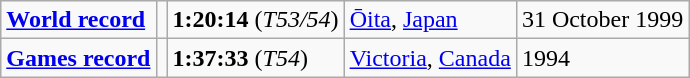<table class="wikitable">
<tr>
<td><a href='#'><strong>World record</strong></a></td>
<td></td>
<td><strong>1:20:14</strong> (<em>T53/54</em>)</td>
<td><a href='#'>Ōita</a>, <a href='#'>Japan</a></td>
<td>31 October 1999</td>
</tr>
<tr>
<td><a href='#'><strong>Games record</strong></a></td>
<td></td>
<td><strong>1:37:33</strong> (<em>T54</em>)</td>
<td><a href='#'>Victoria</a>, <a href='#'>Canada</a></td>
<td>1994</td>
</tr>
</table>
